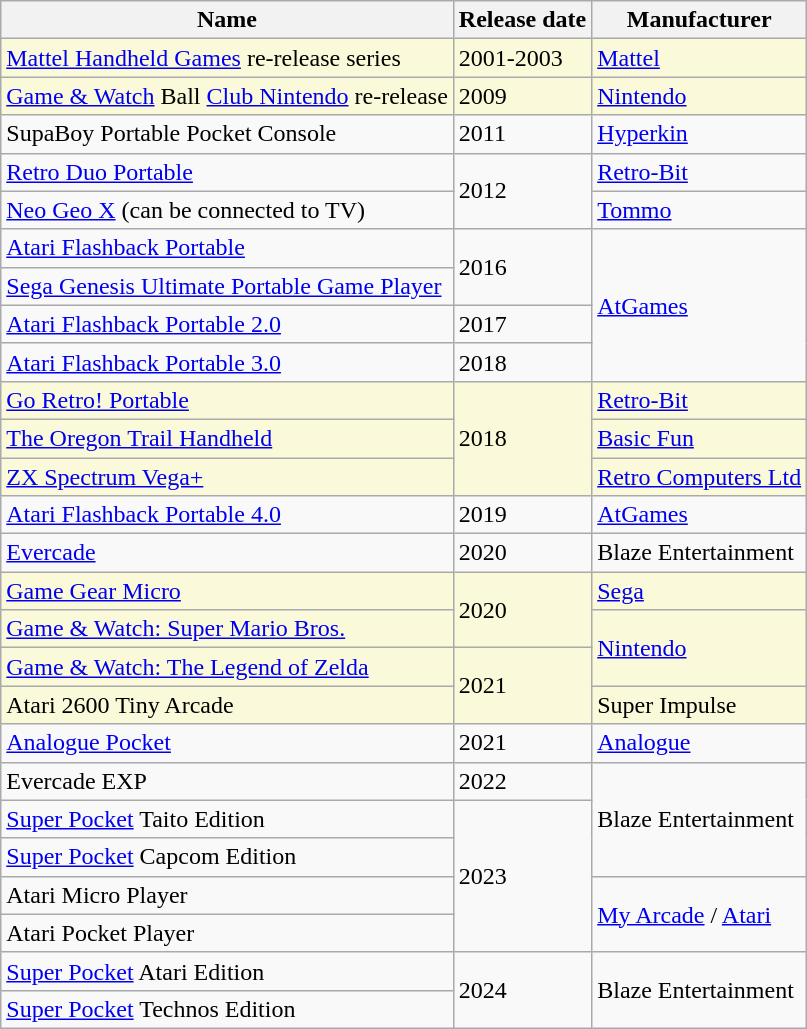<table class="wikitable sortable">
<tr>
<th>Name</th>
<th>Release date</th>
<th>Manufacturer</th>
</tr>
<tr>
<td style="background:#FAFADA;"><a href='#'>Mattel Handheld Games</a> re-release series</td>
<td style="background:#FAFADA;">2001-2003</td>
<td style="background:#FAFADA;"><a href='#'>Mattel</a></td>
</tr>
<tr>
<td style="background:#FAFADA;"><a href='#'>Game & Watch</a> Ball <a href='#'>Club Nintendo</a> re-release</td>
<td style="background:#FAFADA;">2009</td>
<td style="background:#FAFADA;"><a href='#'>Nintendo</a></td>
</tr>
<tr>
<td>SupaBoy Portable Pocket Console</td>
<td>2011</td>
<td><a href='#'>Hyperkin</a></td>
</tr>
<tr>
<td><a href='#'>Retro Duo Portable</a></td>
<td rowspan="2">2012</td>
<td><a href='#'>Retro-Bit</a></td>
</tr>
<tr>
<td><a href='#'>Neo Geo X</a> (can be connected to TV)</td>
<td><a href='#'>Tommo</a></td>
</tr>
<tr>
<td><a href='#'>Atari Flashback Portable</a></td>
<td rowspan="2">2016</td>
<td rowspan="4"><a href='#'>AtGames</a></td>
</tr>
<tr>
<td><a href='#'>Sega Genesis Ultimate Portable Game Player</a></td>
</tr>
<tr>
<td><a href='#'>Atari Flashback Portable 2.0</a></td>
<td>2017</td>
</tr>
<tr>
<td><a href='#'>Atari Flashback Portable 3.0</a></td>
<td>2018</td>
</tr>
<tr>
<td style="background:#FAFADA;"><a href='#'>Go Retro! Portable</a></td>
<td rowspan="3" style="background:#FAFADA;">2018</td>
<td style="background:#FAFADA;"><a href='#'>Retro-Bit</a></td>
</tr>
<tr>
<td style="background:#FAFADA;"><a href='#'>The Oregon Trail Handheld</a></td>
<td style="background:#FAFADA;"><a href='#'>Basic Fun</a></td>
</tr>
<tr>
<td style="background:#FAFADA;"><a href='#'>ZX Spectrum Vega+</a></td>
<td style="background:#FAFADA;"><a href='#'>Retro Computers Ltd</a></td>
</tr>
<tr>
<td><a href='#'>Atari Flashback Portable 4.0</a></td>
<td>2019</td>
<td><a href='#'>AtGames</a></td>
</tr>
<tr>
<td><a href='#'>Evercade</a></td>
<td rowspan="1">2020</td>
<td>Blaze Entertainment</td>
</tr>
<tr>
<td style="background:#FAFADA;"><a href='#'>Game Gear Micro</a></td>
<td rowspan="2" style="background:#FAFADA;">2020</td>
<td style="background:#FAFADA;"><a href='#'>Sega</a></td>
</tr>
<tr>
<td style="background:#FAFADA;"><a href='#'>Game & Watch: Super Mario Bros.</a></td>
<td rowspan="2" style="background:#FAFADA;"><a href='#'>Nintendo</a></td>
</tr>
<tr>
<td style="background:#FAFADA;"><a href='#'>Game & Watch: The Legend of Zelda</a></td>
<td rowspan="2" style="background:#FAFADA;">2021</td>
</tr>
<tr>
<td style="background:#FAFADA;">Atari 2600 Tiny Arcade</td>
<td style="background:#FAFADA;">Super Impulse</td>
</tr>
<tr>
<td><a href='#'>Analogue Pocket</a></td>
<td>2021</td>
<td><a href='#'>Analogue</a></td>
</tr>
<tr>
<td>Evercade EXP</td>
<td rowspan="1">2022</td>
<td rowspan="3">Blaze Entertainment</td>
</tr>
<tr>
<td><a href='#'>Super Pocket</a> Taito Edition</td>
<td rowspan="4">2023</td>
</tr>
<tr>
<td><a href='#'>Super Pocket</a> Capcom Edition</td>
</tr>
<tr>
<td>Atari Micro Player</td>
<td rowspan="2"><a href='#'>My Arcade</a> / <a href='#'>Atari</a></td>
</tr>
<tr>
<td>Atari Pocket Player</td>
</tr>
<tr>
<td><a href='#'>Super Pocket</a> Atari Edition</td>
<td rowspan="2">2024</td>
<td rowspan="2">Blaze Entertainment</td>
</tr>
<tr>
<td><a href='#'>Super Pocket</a> Technos Edition</td>
</tr>
</table>
